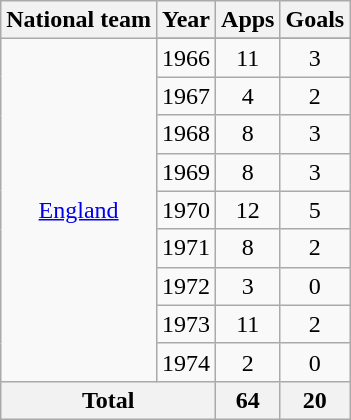<table class="wikitable" style="text-align: center;">
<tr>
<th>National team</th>
<th>Year</th>
<th>Apps</th>
<th>Goals</th>
</tr>
<tr>
<td rowspan="10"><a href='#'>England</a></td>
</tr>
<tr>
<td>1966</td>
<td>11</td>
<td>3</td>
</tr>
<tr>
<td>1967</td>
<td>4</td>
<td>2</td>
</tr>
<tr>
<td>1968</td>
<td>8</td>
<td>3</td>
</tr>
<tr>
<td>1969</td>
<td>8</td>
<td>3</td>
</tr>
<tr>
<td>1970</td>
<td>12</td>
<td>5</td>
</tr>
<tr>
<td>1971</td>
<td>8</td>
<td>2</td>
</tr>
<tr>
<td>1972</td>
<td>3</td>
<td>0</td>
</tr>
<tr>
<td>1973</td>
<td>11</td>
<td>2</td>
</tr>
<tr>
<td>1974</td>
<td>2</td>
<td>0</td>
</tr>
<tr>
<th colspan="2">Total</th>
<th>64</th>
<th>20</th>
</tr>
</table>
